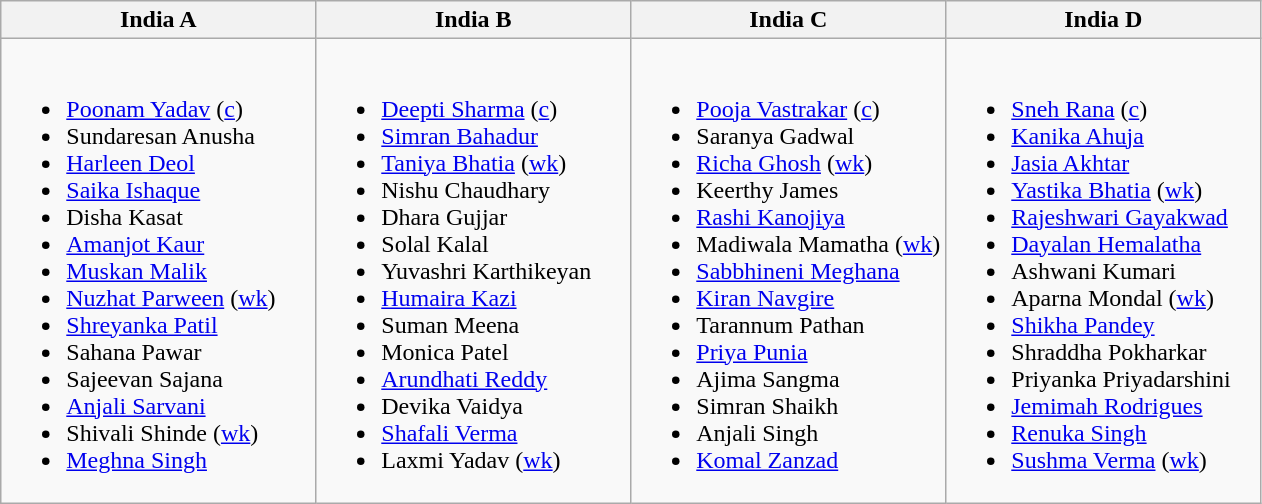<table class="wikitable">
<tr>
<th style="width:25%;">India A</th>
<th style="width:25%;">India B</th>
<th style="width:25%;">India C</th>
<th style="width:25%;">India D</th>
</tr>
<tr style="vertical-align:top">
<td><br><ul><li><a href='#'>Poonam Yadav</a> (<a href='#'>c</a>)</li><li>Sundaresan Anusha</li><li><a href='#'>Harleen Deol</a></li><li><a href='#'>Saika Ishaque</a></li><li>Disha Kasat</li><li><a href='#'>Amanjot Kaur</a></li><li><a href='#'>Muskan Malik</a></li><li><a href='#'>Nuzhat Parween</a> (<a href='#'>wk</a>)</li><li><a href='#'>Shreyanka Patil</a></li><li>Sahana Pawar</li><li>Sajeevan Sajana</li><li><a href='#'>Anjali Sarvani</a></li><li>Shivali Shinde (<a href='#'>wk</a>)</li><li><a href='#'>Meghna Singh</a></li></ul></td>
<td><br><ul><li><a href='#'>Deepti Sharma</a> (<a href='#'>c</a>)</li><li><a href='#'>Simran Bahadur</a></li><li><a href='#'>Taniya Bhatia</a> (<a href='#'>wk</a>)</li><li>Nishu Chaudhary</li><li>Dhara Gujjar</li><li>Solal Kalal</li><li>Yuvashri Karthikeyan</li><li><a href='#'>Humaira Kazi</a></li><li>Suman Meena</li><li>Monica Patel</li><li><a href='#'>Arundhati Reddy</a></li><li>Devika Vaidya</li><li><a href='#'>Shafali Verma</a></li><li>Laxmi Yadav (<a href='#'>wk</a>)</li></ul></td>
<td><br><ul><li><a href='#'>Pooja Vastrakar</a> (<a href='#'>c</a>)</li><li>Saranya Gadwal</li><li><a href='#'>Richa Ghosh</a> (<a href='#'>wk</a>)</li><li>Keerthy James</li><li><a href='#'>Rashi Kanojiya</a></li><li>Madiwala Mamatha (<a href='#'>wk</a>)</li><li><a href='#'>Sabbhineni Meghana</a></li><li><a href='#'>Kiran Navgire</a></li><li>Tarannum Pathan</li><li><a href='#'>Priya Punia</a></li><li>Ajima Sangma</li><li>Simran Shaikh</li><li>Anjali Singh</li><li><a href='#'>Komal Zanzad</a></li></ul></td>
<td><br><ul><li><a href='#'>Sneh Rana</a> (<a href='#'>c</a>)</li><li><a href='#'>Kanika Ahuja</a></li><li><a href='#'>Jasia Akhtar</a></li><li><a href='#'>Yastika Bhatia</a> (<a href='#'>wk</a>)</li><li><a href='#'>Rajeshwari Gayakwad</a></li><li><a href='#'>Dayalan Hemalatha</a></li><li>Ashwani Kumari</li><li>Aparna Mondal (<a href='#'>wk</a>)</li><li><a href='#'>Shikha Pandey</a></li><li>Shraddha Pokharkar</li><li>Priyanka Priyadarshini</li><li><a href='#'>Jemimah Rodrigues</a></li><li><a href='#'>Renuka Singh</a></li><li><a href='#'>Sushma Verma</a> (<a href='#'>wk</a>)</li></ul></td>
</tr>
</table>
